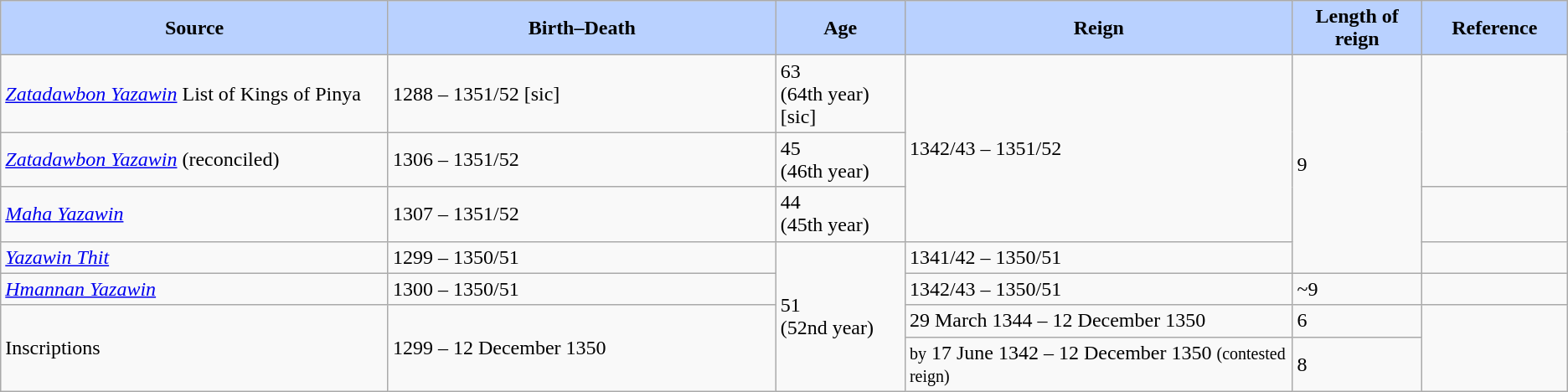<table class="wikitable">
<tr>
<th style="background-color:#B9D1FF" width=15%>Source</th>
<th style="background-color:#B9D1FF" width=15%>Birth–Death</th>
<th style="background-color:#B9D1FF" width=5%>Age</th>
<th style="background-color:#B9D1FF" width=15%>Reign</th>
<th style="background-color:#B9D1FF" width=5%>Length of reign</th>
<th style="background-color:#B9D1FF" width=5%>Reference</th>
</tr>
<tr>
<td><em><a href='#'>Zatadawbon Yazawin</a></em> List of Kings of Pinya</td>
<td> 1288 – 1351/52 [sic]</td>
<td>63 <br> (64th year) [sic]</td>
<td rowspan="3">1342/43 – 1351/52</td>
<td rowspan="4">9</td>
<td rowspan="2"></td>
</tr>
<tr>
<td><em><a href='#'>Zatadawbon Yazawin</a></em> (reconciled)</td>
<td> 1306 – 1351/52</td>
<td>45 <br> (46th year)</td>
</tr>
<tr>
<td><em><a href='#'>Maha Yazawin</a></em></td>
<td> 1307 – 1351/52</td>
<td>44 <br> (45th year)</td>
<td></td>
</tr>
<tr>
<td><em><a href='#'>Yazawin Thit</a></em></td>
<td> 1299 – 1350/51</td>
<td rowspan="4">51 <br> (52nd year)</td>
<td>1341/42 – 1350/51</td>
<td></td>
</tr>
<tr>
<td><em><a href='#'>Hmannan Yazawin</a></em></td>
<td> 1300 – 1350/51</td>
<td>1342/43 – 1350/51</td>
<td>~9</td>
<td></td>
</tr>
<tr>
<td rowspan="2">Inscriptions</td>
<td rowspan="2"> 1299 – 12 December 1350</td>
<td>29 March 1344 – 12 December 1350</td>
<td>6</td>
<td rowspan="2"></td>
</tr>
<tr>
<td><small>by</small> 17 June 1342 – 12 December 1350 <small>(contested reign)</small></td>
<td>8</td>
</tr>
</table>
